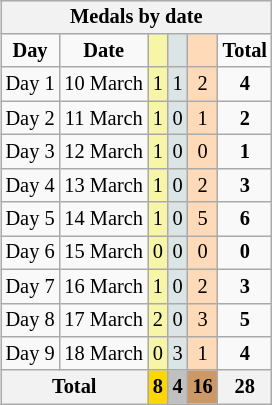<table class="wikitable" style="font-size:85%;float:right;clear:right;margin-left:1em;">
<tr style="background:#efefef;">
<th colspan=6>Medals by date</th>
</tr>
<tr align=center>
<td><strong>Day</strong></td>
<td><strong>Date</strong></td>
<td style="background:#f7f6a8;"></td>
<td style="background:#dce5e5;"></td>
<td style="background:#ffdab9;"></td>
<td><strong>Total</strong></td>
</tr>
<tr align=center>
<td>Day 1</td>
<td>10 March</td>
<td style="background:#f7f6a8;">1</td>
<td style="background:#dce5e5;">1</td>
<td style="background:#ffdab9;">2</td>
<td><strong>4</strong></td>
</tr>
<tr align=center>
<td>Day 2</td>
<td>11 March</td>
<td style="background:#f7f6a8;">1</td>
<td style="background:#dce5e5;">0</td>
<td style="background:#ffdab9;">1</td>
<td><strong>2</strong></td>
</tr>
<tr align=center>
<td>Day 3</td>
<td>12 March</td>
<td style="background:#f7f6a8;">1</td>
<td style="background:#dce5e5;">0</td>
<td style="background:#ffdab9;">0</td>
<td><strong>1</strong></td>
</tr>
<tr align=center>
<td>Day 4</td>
<td>13 March</td>
<td style="background:#f7f6a8;">1</td>
<td style="background:#dce5e5;">0</td>
<td style="background:#ffdab9;">2</td>
<td><strong>3</strong></td>
</tr>
<tr align=center>
<td>Day 5</td>
<td>14 March</td>
<td style="background:#f7f6a8;">1</td>
<td style="background:#dce5e5;">0</td>
<td style="background:#ffdab9;">5</td>
<td><strong>6</strong></td>
</tr>
<tr align=center>
<td>Day 6</td>
<td>15 March</td>
<td style="background:#f7f6a8;">0</td>
<td style="background:#dce5e5;">0</td>
<td style="background:#ffdab9;">0</td>
<td><strong>0</strong></td>
</tr>
<tr align=center>
<td>Day 7</td>
<td>16 March</td>
<td style="background:#f7f6a8;">1</td>
<td style="background:#dce5e5;">0</td>
<td style="background:#ffdab9;">2</td>
<td><strong>3</strong></td>
</tr>
<tr align=center>
<td>Day 8</td>
<td>17 March</td>
<td style="background:#f7f6a8;">2</td>
<td style="background:#dce5e5;">0</td>
<td style="background:#ffdab9;">3</td>
<td><strong>5</strong></td>
</tr>
<tr align=center>
<td>Day 9</td>
<td>18 March</td>
<td style="background:#f7f6a8;">0</td>
<td style="background:#dce5e5;">3</td>
<td style="background:#ffdab9;">1</td>
<td><strong>4</strong></td>
</tr>
<tr align=center>
<th colspan=2>Total</th>
<th style="background:gold;">8</th>
<th style="background:silver;">4</th>
<th style="background:#c96;">16</th>
<th>28</th>
</tr>
</table>
